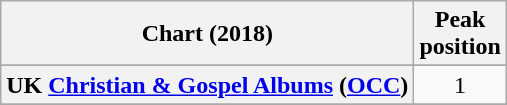<table class="wikitable sortable plainrowheaders" style="text-align:center">
<tr>
<th scope="col">Chart (2018)</th>
<th scope="col">Peak<br> position</th>
</tr>
<tr>
</tr>
<tr>
</tr>
<tr>
</tr>
<tr>
</tr>
<tr>
</tr>
<tr>
</tr>
<tr>
</tr>
<tr>
</tr>
<tr>
<th scope="row">UK <a href='#'>Christian & Gospel Albums</a> (<a href='#'>OCC</a>)</th>
<td>1</td>
</tr>
<tr>
</tr>
<tr>
</tr>
</table>
